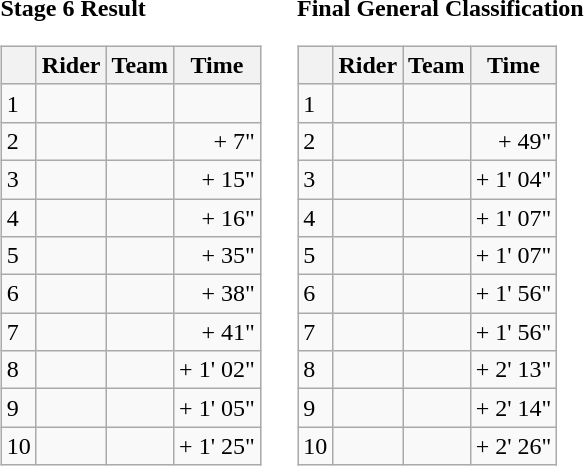<table>
<tr>
<td><strong>Stage 6 Result</strong><br><table class="wikitable">
<tr>
<th></th>
<th>Rider</th>
<th>Team</th>
<th>Time</th>
</tr>
<tr>
<td>1</td>
<td></td>
<td></td>
<td align="right"></td>
</tr>
<tr>
<td>2</td>
<td> </td>
<td></td>
<td align="right">+ 7"</td>
</tr>
<tr>
<td>3</td>
<td></td>
<td></td>
<td align="right">+ 15"</td>
</tr>
<tr>
<td>4</td>
<td></td>
<td></td>
<td align="right">+ 16"</td>
</tr>
<tr>
<td>5</td>
<td></td>
<td></td>
<td align="right">+ 35"</td>
</tr>
<tr>
<td>6</td>
<td></td>
<td></td>
<td align="right">+ 38"</td>
</tr>
<tr>
<td>7</td>
<td></td>
<td></td>
<td align="right">+ 41"</td>
</tr>
<tr>
<td>8</td>
<td> </td>
<td></td>
<td align="right">+ 1' 02"</td>
</tr>
<tr>
<td>9</td>
<td></td>
<td></td>
<td align="right">+ 1' 05"</td>
</tr>
<tr>
<td>10</td>
<td></td>
<td></td>
<td align="right">+ 1' 25"</td>
</tr>
</table>
</td>
<td></td>
<td><strong>Final General Classification</strong><br><table class="wikitable">
<tr>
<th></th>
<th>Rider</th>
<th>Team</th>
<th>Time</th>
</tr>
<tr>
<td>1</td>
<td> </td>
<td></td>
<td align="right"></td>
</tr>
<tr>
<td>2</td>
<td> </td>
<td></td>
<td align="right">+ 49"</td>
</tr>
<tr>
<td>3</td>
<td></td>
<td></td>
<td align="right">+ 1' 04"</td>
</tr>
<tr>
<td>4</td>
<td></td>
<td></td>
<td align="right">+ 1' 07"</td>
</tr>
<tr>
<td>5</td>
<td></td>
<td></td>
<td align="right">+ 1' 07"</td>
</tr>
<tr>
<td>6</td>
<td></td>
<td></td>
<td align="right">+ 1' 56"</td>
</tr>
<tr>
<td>7</td>
<td></td>
<td></td>
<td align="right">+ 1' 56"</td>
</tr>
<tr>
<td>8</td>
<td></td>
<td></td>
<td align="right">+ 2' 13"</td>
</tr>
<tr>
<td>9</td>
<td></td>
<td></td>
<td align="right">+ 2' 14"</td>
</tr>
<tr>
<td>10</td>
<td></td>
<td></td>
<td align="right">+ 2' 26"</td>
</tr>
</table>
</td>
</tr>
</table>
